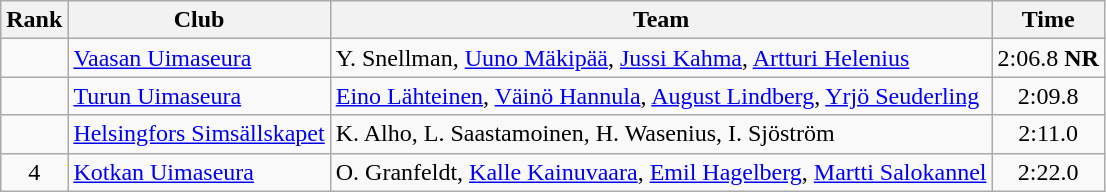<table class="wikitable" style="text-align:center">
<tr>
<th>Rank</th>
<th>Club</th>
<th>Team</th>
<th>Time</th>
</tr>
<tr>
<td></td>
<td align=left><a href='#'>Vaasan Uimaseura</a></td>
<td align=left>Y. Snellman, <a href='#'>Uuno Mäkipää</a>, <a href='#'>Jussi Kahma</a>, <a href='#'>Artturi Helenius</a></td>
<td>2:06.8 <strong>NR</strong></td>
</tr>
<tr>
<td></td>
<td align=left><a href='#'>Turun Uimaseura</a></td>
<td align=left><a href='#'>Eino Lähteinen</a>, <a href='#'>Väinö Hannula</a>, <a href='#'>August Lindberg</a>, <a href='#'>Yrjö Seuderling</a></td>
<td>2:09.8</td>
</tr>
<tr>
<td></td>
<td align=left><a href='#'>Helsingfors Simsällskapet</a></td>
<td align=left>K. Alho, L. Saastamoinen, H. Wasenius, I. Sjöström</td>
<td>2:11.0</td>
</tr>
<tr>
<td>4</td>
<td align=left><a href='#'>Kotkan Uimaseura</a></td>
<td align=left>O. Granfeldt, <a href='#'>Kalle Kainuvaara</a>, <a href='#'>Emil Hagelberg</a>, <a href='#'>Martti Salokannel</a></td>
<td>2:22.0</td>
</tr>
</table>
